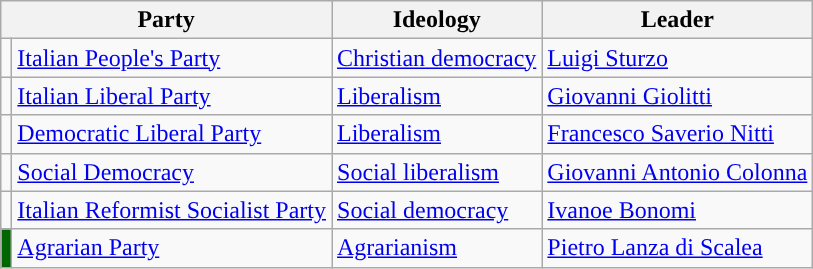<table class=wikitable style="font-size:100%">
<tr>
<th colspan=2>Party</th>
<th>Ideology</th>
<th>Leader</th>
</tr>
<tr>
<td style="color:inherit;background:"></td>
<td><a href='#'>Italian People's Party</a></td>
<td><a href='#'>Christian democracy</a></td>
<td><a href='#'>Luigi Sturzo</a></td>
</tr>
<tr>
<td style="color:inherit;background:"></td>
<td><a href='#'>Italian Liberal Party</a></td>
<td><a href='#'>Liberalism</a></td>
<td><a href='#'>Giovanni Giolitti</a></td>
</tr>
<tr>
<td style="color:inherit;background:"></td>
<td><a href='#'>Democratic Liberal Party</a></td>
<td><a href='#'>Liberalism</a></td>
<td><a href='#'>Francesco Saverio Nitti</a></td>
</tr>
<tr>
<td style="color:inherit;background:"></td>
<td><a href='#'>Social Democracy</a></td>
<td><a href='#'>Social liberalism</a></td>
<td><a href='#'>Giovanni Antonio Colonna</a></td>
</tr>
<tr>
<td style="color:inherit;background:"></td>
<td><a href='#'>Italian Reformist Socialist Party</a></td>
<td><a href='#'>Social democracy</a></td>
<td><a href='#'>Ivanoe Bonomi</a></td>
</tr>
<tr>
<td style="color:inherit;background:#006600"></td>
<td><a href='#'>Agrarian Party</a></td>
<td><a href='#'>Agrarianism</a></td>
<td><a href='#'>Pietro Lanza di Scalea</a></td>
</tr>
</table>
